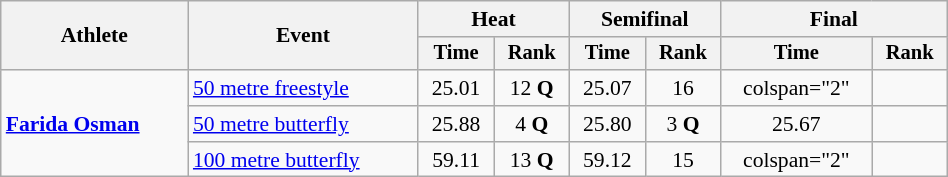<table class="wikitable" style="text-align:center; font-size:90%; width:50%;">
<tr>
<th rowspan="2">Athlete</th>
<th rowspan="2">Event</th>
<th colspan="2">Heat</th>
<th colspan="2">Semifinal</th>
<th colspan="2">Final</th>
</tr>
<tr style="font-size:95%">
<th>Time</th>
<th>Rank</th>
<th>Time</th>
<th>Rank</th>
<th>Time</th>
<th>Rank</th>
</tr>
<tr>
<td align=left rowspan=3><strong><a href='#'>Farida Osman</a></strong></td>
<td align=left><a href='#'>50 metre freestyle</a></td>
<td>25.01</td>
<td>12 <strong>Q</strong></td>
<td>25.07</td>
<td>16</td>
<td>colspan="2" </td>
</tr>
<tr>
<td align=left><a href='#'>50 metre butterfly</a></td>
<td>25.88</td>
<td>4 <strong>Q</strong></td>
<td>25.80</td>
<td>3 <strong>Q</strong></td>
<td>25.67</td>
<td></td>
</tr>
<tr align=center>
<td align=left><a href='#'>100 metre butterfly</a></td>
<td>59.11</td>
<td>13 <strong>Q</strong></td>
<td>59.12</td>
<td>15</td>
<td>colspan="2" </td>
</tr>
</table>
